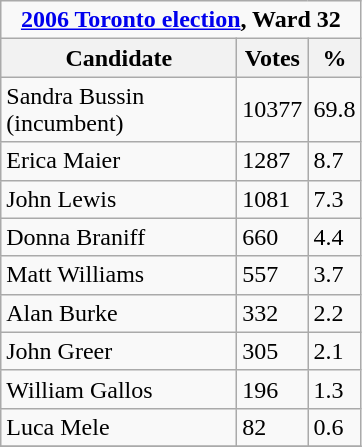<table class="wikitable">
<tr>
<td colspan="3" style="text-align:center;"><strong><a href='#'>2006 Toronto election</a>, Ward 32</strong></td>
</tr>
<tr>
<th bgcolor="#DDDDFF" width="150px">Candidate</th>
<th bgcolor="#DDDDFF">Votes</th>
<th bgcolor="#DDDDFF">%</th>
</tr>
<tr>
<td>Sandra Bussin (incumbent)</td>
<td>10377</td>
<td>69.8</td>
</tr>
<tr>
<td>Erica Maier</td>
<td>1287</td>
<td>8.7</td>
</tr>
<tr>
<td>John Lewis</td>
<td>1081</td>
<td>7.3</td>
</tr>
<tr>
<td>Donna Braniff</td>
<td>660</td>
<td>4.4</td>
</tr>
<tr>
<td>Matt Williams</td>
<td>557</td>
<td>3.7</td>
</tr>
<tr>
<td>Alan Burke</td>
<td>332</td>
<td>2.2</td>
</tr>
<tr>
<td>John Greer</td>
<td>305</td>
<td>2.1</td>
</tr>
<tr>
<td>William Gallos</td>
<td>196</td>
<td>1.3</td>
</tr>
<tr>
<td>Luca Mele</td>
<td>82</td>
<td>0.6</td>
</tr>
<tr>
</tr>
</table>
